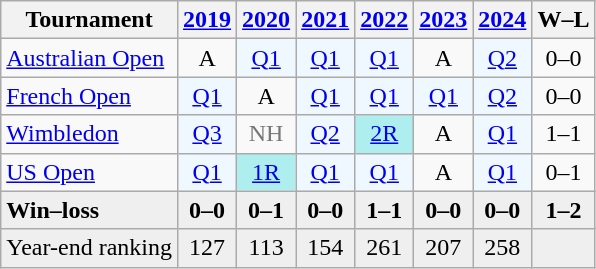<table class=wikitable style=text-align:center>
<tr>
<th>Tournament</th>
<th><a href='#'>2019</a></th>
<th><a href='#'>2020</a></th>
<th><a href='#'>2021</a></th>
<th><a href='#'>2022</a></th>
<th><a href='#'>2023</a></th>
<th><a href='#'>2024</a></th>
<th>W–L</th>
</tr>
<tr>
<td align=left><a href='#'>Australian Open</a></td>
<td>A</td>
<td bgcolor=#f0f8ff><a href='#'>Q1</a></td>
<td bgcolor=#f0f8ff><a href='#'>Q1</a></td>
<td bgcolor=#f0f8ff><a href='#'>Q1</a></td>
<td>A</td>
<td bgcolor=#f0f8ff><a href='#'>Q2</a></td>
<td>0–0</td>
</tr>
<tr>
<td align=left><a href='#'>French Open</a></td>
<td bgcolor=#f0f8ff><a href='#'>Q1</a></td>
<td>A</td>
<td bgcolor=#f0f8ff><a href='#'>Q1</a></td>
<td bgcolor=#f0f8ff><a href='#'>Q1</a></td>
<td bgcolor=#f0f8ff><a href='#'>Q1</a></td>
<td bgcolor=#f0f8ff><a href='#'>Q2</a></td>
<td>0–0</td>
</tr>
<tr>
<td align=left><a href='#'>Wimbledon</a></td>
<td bgcolor=#f0f8ff><a href='#'>Q3</a></td>
<td style="color:#767676;">NH</td>
<td bgcolor=#f0f8ff><a href='#'>Q2</a></td>
<td bgcolor=afeeee><a href='#'>2R</a></td>
<td>A</td>
<td bgcolor=#f0f8ff><a href='#'>Q1</a></td>
<td>1–1</td>
</tr>
<tr>
<td align=left><a href='#'>US Open</a></td>
<td bgcolor=#f0f8ff><a href='#'>Q1</a></td>
<td bgcolor=afeeee><a href='#'>1R</a></td>
<td bgcolor=#f0f8ff><a href='#'>Q1</a></td>
<td bgcolor=#f0f8ff><a href='#'>Q1</a></td>
<td>A</td>
<td bgcolor=#f0f8ff><a href='#'>Q1</a></td>
<td>0–1</td>
</tr>
<tr style="background:#efefef; font-weight:bold;">
<td style="text-align:left">Win–loss</td>
<td>0–0</td>
<td>0–1</td>
<td>0–0</td>
<td>1–1</td>
<td>0–0</td>
<td>0–0</td>
<td>1–2</td>
</tr>
<tr bgcolor=efefef>
<td align=left>Year-end ranking</td>
<td>127</td>
<td>113</td>
<td>154</td>
<td>261</td>
<td>207</td>
<td>258</td>
<td></td>
</tr>
</table>
